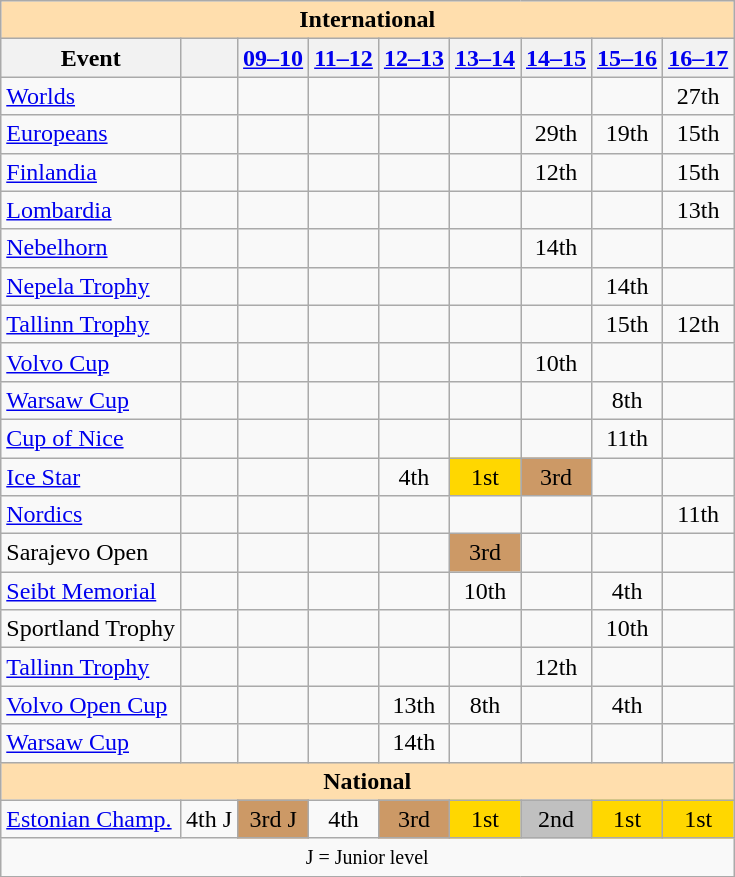<table class="wikitable" style="text-align:center">
<tr>
<th style="background-color: #ffdead; " colspan=9 align=center>International</th>
</tr>
<tr>
<th>Event</th>
<th></th>
<th><a href='#'>09–10</a></th>
<th><a href='#'>11–12</a></th>
<th><a href='#'>12–13</a></th>
<th><a href='#'>13–14</a></th>
<th><a href='#'>14–15</a></th>
<th><a href='#'>15–16</a></th>
<th><a href='#'>16–17</a></th>
</tr>
<tr>
<td align=left><a href='#'>Worlds</a></td>
<td></td>
<td></td>
<td></td>
<td></td>
<td></td>
<td></td>
<td></td>
<td>27th</td>
</tr>
<tr>
<td align=left><a href='#'>Europeans</a></td>
<td></td>
<td></td>
<td></td>
<td></td>
<td></td>
<td>29th</td>
<td>19th</td>
<td>15th</td>
</tr>
<tr>
<td align=left> <a href='#'>Finlandia</a></td>
<td></td>
<td></td>
<td></td>
<td></td>
<td></td>
<td>12th</td>
<td></td>
<td>15th</td>
</tr>
<tr>
<td align=left> <a href='#'>Lombardia</a></td>
<td></td>
<td></td>
<td></td>
<td></td>
<td></td>
<td></td>
<td></td>
<td>13th</td>
</tr>
<tr>
<td align=left> <a href='#'>Nebelhorn</a></td>
<td></td>
<td></td>
<td></td>
<td></td>
<td></td>
<td>14th</td>
<td></td>
<td></td>
</tr>
<tr>
<td align=left> <a href='#'>Nepela Trophy</a></td>
<td></td>
<td></td>
<td></td>
<td></td>
<td></td>
<td></td>
<td>14th</td>
<td></td>
</tr>
<tr>
<td align=left> <a href='#'>Tallinn Trophy</a></td>
<td></td>
<td></td>
<td></td>
<td></td>
<td></td>
<td></td>
<td>15th</td>
<td>12th</td>
</tr>
<tr>
<td align=left> <a href='#'>Volvo Cup</a></td>
<td></td>
<td></td>
<td></td>
<td></td>
<td></td>
<td>10th</td>
<td></td>
<td></td>
</tr>
<tr>
<td align=left> <a href='#'>Warsaw Cup</a></td>
<td></td>
<td></td>
<td></td>
<td></td>
<td></td>
<td></td>
<td>8th</td>
<td></td>
</tr>
<tr>
<td align=left><a href='#'>Cup of Nice</a></td>
<td></td>
<td></td>
<td></td>
<td></td>
<td></td>
<td></td>
<td>11th</td>
<td></td>
</tr>
<tr>
<td align=left><a href='#'>Ice Star</a></td>
<td></td>
<td></td>
<td></td>
<td>4th</td>
<td bgcolor=gold>1st</td>
<td bgcolor=cc9966>3rd</td>
<td></td>
<td></td>
</tr>
<tr>
<td align=left><a href='#'>Nordics</a></td>
<td></td>
<td></td>
<td></td>
<td></td>
<td></td>
<td></td>
<td></td>
<td>11th</td>
</tr>
<tr>
<td align=left>Sarajevo Open</td>
<td></td>
<td></td>
<td></td>
<td></td>
<td bgcolor=cc9966>3rd</td>
<td></td>
<td></td>
<td></td>
</tr>
<tr>
<td align=left><a href='#'>Seibt Memorial</a></td>
<td></td>
<td></td>
<td></td>
<td></td>
<td>10th</td>
<td></td>
<td>4th</td>
<td></td>
</tr>
<tr>
<td align=left>Sportland Trophy</td>
<td></td>
<td></td>
<td></td>
<td></td>
<td></td>
<td></td>
<td>10th</td>
<td></td>
</tr>
<tr>
<td align=left><a href='#'>Tallinn Trophy</a></td>
<td></td>
<td></td>
<td></td>
<td></td>
<td></td>
<td>12th</td>
<td></td>
<td></td>
</tr>
<tr>
<td align=left><a href='#'>Volvo Open Cup</a></td>
<td></td>
<td></td>
<td></td>
<td>13th</td>
<td>8th</td>
<td></td>
<td>4th</td>
<td></td>
</tr>
<tr>
<td align=left><a href='#'>Warsaw Cup</a></td>
<td></td>
<td></td>
<td></td>
<td>14th</td>
<td></td>
<td></td>
<td></td>
<td></td>
</tr>
<tr>
<th style="background-color: #ffdead; " colspan=9 align=center>National</th>
</tr>
<tr>
<td align=left><a href='#'>Estonian Champ.</a></td>
<td>4th J</td>
<td bgcolor=cc9966>3rd J</td>
<td>4th</td>
<td bgcolor=cc9966>3rd</td>
<td bgcolor=gold>1st</td>
<td bgcolor=silver>2nd</td>
<td bgcolor=gold>1st</td>
<td bgcolor=gold>1st</td>
</tr>
<tr>
<td colspan=9 align=center><small> J = Junior level </small></td>
</tr>
</table>
